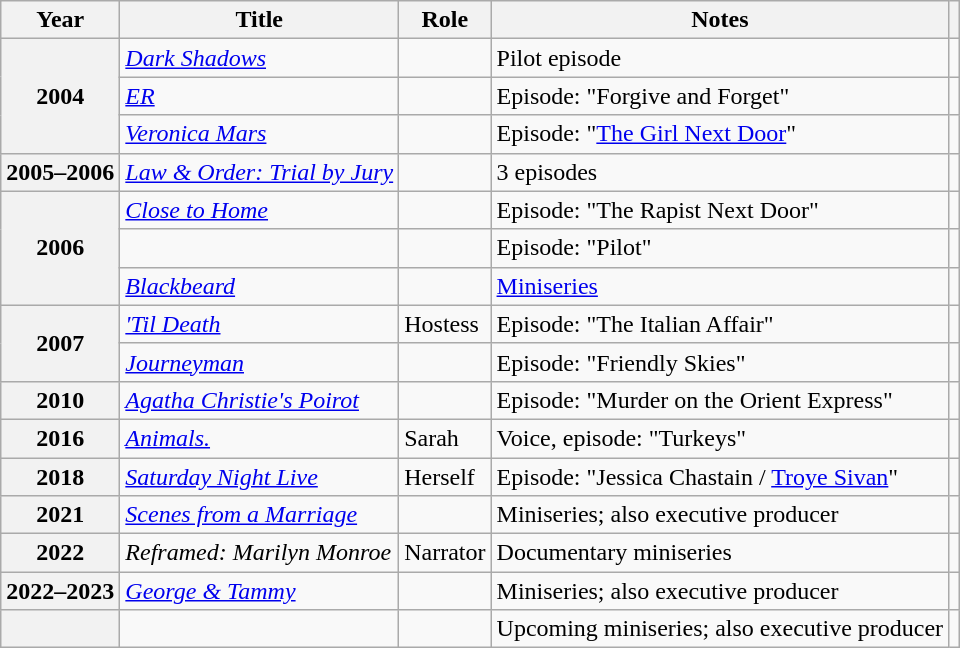<table class="wikitable plainrowheaders sortable" style="margin-right: 0;">
<tr>
<th scope="col">Year</th>
<th scope="col">Title</th>
<th scope="col">Role</th>
<th scope="col" class="unsortable">Notes</th>
<th scope="col" class="unsortable"></th>
</tr>
<tr>
<th rowspan="3" scope="row">2004</th>
<td><em><a href='#'>Dark Shadows</a></em></td>
<td></td>
<td>Pilot episode</td>
<td style="text-align:center;"></td>
</tr>
<tr>
<td><em><a href='#'>ER</a></em></td>
<td></td>
<td>Episode: "Forgive and Forget"</td>
<td style="text-align:center;"></td>
</tr>
<tr>
<td><em><a href='#'>Veronica Mars</a></em></td>
<td></td>
<td>Episode: "<a href='#'>The Girl Next Door</a>"</td>
<td style="text-align:center;"></td>
</tr>
<tr>
<th scope=row>2005–2006</th>
<td><em><a href='#'>Law & Order: Trial by Jury</a></em></td>
<td></td>
<td>3 episodes</td>
<td style="text-align:center;"></td>
</tr>
<tr>
<th rowspan="3" scope="row">2006</th>
<td><em><a href='#'>Close to Home</a></em></td>
<td></td>
<td>Episode: "The Rapist Next Door"</td>
<td style="text-align:center;"></td>
</tr>
<tr>
<td><em></em></td>
<td></td>
<td>Episode: "Pilot"</td>
<td style="text-align:center;"></td>
</tr>
<tr>
<td><em><a href='#'>Blackbeard</a></em></td>
<td></td>
<td><a href='#'>Miniseries</a></td>
<td style="text-align:center;"></td>
</tr>
<tr>
<th rowspan="2" scope="row">2007</th>
<td><em><a href='#'>'Til Death</a></em></td>
<td>Hostess</td>
<td>Episode: "The Italian Affair"</td>
<td style="text-align:center;"></td>
</tr>
<tr>
<td><em><a href='#'>Journeyman</a></em></td>
<td></td>
<td>Episode: "Friendly Skies"</td>
<td style="text-align:center;"></td>
</tr>
<tr>
<th scope=row>2010</th>
<td><em><a href='#'>Agatha Christie's Poirot</a></em></td>
<td></td>
<td>Episode: "Murder on the Orient Express"</td>
<td style="text-align:center;"></td>
</tr>
<tr>
<th scope=row>2016</th>
<td><em><a href='#'>Animals.</a></em></td>
<td>Sarah</td>
<td>Voice, episode: "Turkeys"</td>
<td style="text-align:center;"></td>
</tr>
<tr>
<th scope=row>2018</th>
<td><em><a href='#'>Saturday Night Live</a></em></td>
<td>Herself</td>
<td>Episode: "Jessica Chastain / <a href='#'>Troye Sivan</a>"</td>
<td style="text-align:center;"></td>
</tr>
<tr>
<th scope=row>2021</th>
<td><em><a href='#'>Scenes from a Marriage</a></em></td>
<td></td>
<td>Miniseries; also executive producer</td>
<td style="text-align:center;"></td>
</tr>
<tr>
<th scope=row>2022</th>
<td><em>Reframed: Marilyn Monroe</em></td>
<td>Narrator</td>
<td>Documentary miniseries</td>
<td style="text-align:center;"></td>
</tr>
<tr>
<th scope=row>2022–2023</th>
<td><em><a href='#'>George & Tammy</a></em></td>
<td></td>
<td>Miniseries; also executive producer</td>
<td style="text-align:center;"></td>
</tr>
<tr>
<th scope=row></th>
<td></td>
<td></td>
<td>Upcoming miniseries; also executive producer</td>
<td style="text-align:center;"></td>
</tr>
</table>
